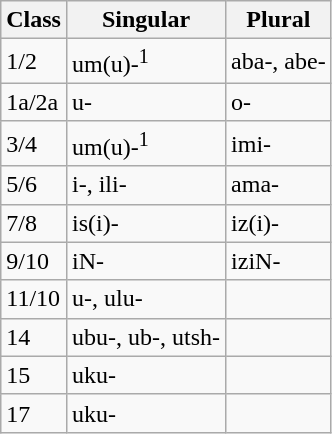<table class="wikitable">
<tr>
<th>Class</th>
<th>Singular</th>
<th>Plural</th>
</tr>
<tr>
<td>1/2</td>
<td>um(u)-<sup>1</sup></td>
<td>aba-, abe-</td>
</tr>
<tr>
<td>1a/2a</td>
<td>u-</td>
<td>o-</td>
</tr>
<tr>
<td>3/4</td>
<td>um(u)-<sup>1</sup></td>
<td>imi-</td>
</tr>
<tr>
<td>5/6</td>
<td>i-, ili-</td>
<td>ama-</td>
</tr>
<tr>
<td>7/8</td>
<td>is(i)-</td>
<td>iz(i)-</td>
</tr>
<tr>
<td>9/10</td>
<td>iN-</td>
<td>iziN-</td>
</tr>
<tr>
<td>11/10</td>
<td>u-, ulu-</td>
<td></td>
</tr>
<tr>
<td>14</td>
<td>ubu-, ub-, utsh-</td>
<td></td>
</tr>
<tr>
<td>15</td>
<td>uku-</td>
<td></td>
</tr>
<tr>
<td>17</td>
<td>uku-</td>
<td></td>
</tr>
</table>
